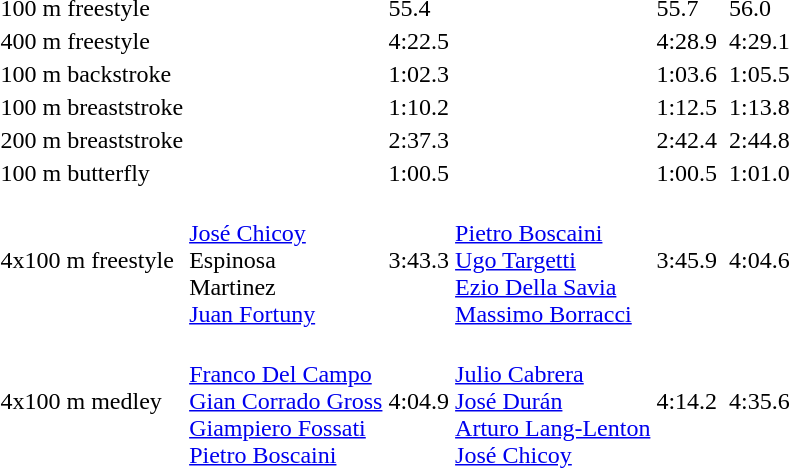<table>
<tr>
<td>100 m freestyle</td>
<td></td>
<td>55.4</td>
<td></td>
<td>55.7</td>
<td></td>
<td>56.0</td>
</tr>
<tr>
<td>400 m freestyle</td>
<td></td>
<td>4:22.5</td>
<td></td>
<td>4:28.9</td>
<td></td>
<td>4:29.1</td>
</tr>
<tr>
<td>100 m backstroke</td>
<td></td>
<td>1:02.3</td>
<td></td>
<td>1:03.6</td>
<td></td>
<td>1:05.5</td>
</tr>
<tr>
<td>100 m breaststroke</td>
<td></td>
<td>1:10.2</td>
<td></td>
<td>1:12.5</td>
<td></td>
<td>1:13.8</td>
</tr>
<tr>
<td>200 m breaststroke</td>
<td></td>
<td>2:37.3</td>
<td></td>
<td>2:42.4</td>
<td></td>
<td>2:44.8</td>
</tr>
<tr>
<td>100 m butterfly</td>
<td></td>
<td>1:00.5</td>
<td></td>
<td>1:00.5</td>
<td></td>
<td>1:01.0</td>
</tr>
<tr>
<td>4x100 m freestyle</td>
<td><br><a href='#'>José Chicoy</a><br>Espinosa<br>Martinez<br><a href='#'>Juan Fortuny</a></td>
<td>3:43.3</td>
<td><br><a href='#'>Pietro Boscaini</a><br><a href='#'>Ugo Targetti</a><br><a href='#'>Ezio Della Savia</a><br><a href='#'>Massimo Borracci</a></td>
<td>3:45.9</td>
<td></td>
<td>4:04.6</td>
</tr>
<tr>
<td>4x100 m medley</td>
<td><br><a href='#'>Franco Del Campo</a><br><a href='#'>Gian Corrado Gross</a><br><a href='#'>Giampiero Fossati</a><br><a href='#'>Pietro Boscaini</a></td>
<td>4:04.9</td>
<td><br><a href='#'>Julio Cabrera</a><br><a href='#'>José Durán</a><br><a href='#'>Arturo Lang-Lenton</a><br><a href='#'>José Chicoy</a></td>
<td>4:14.2</td>
<td></td>
<td>4:35.6</td>
</tr>
</table>
